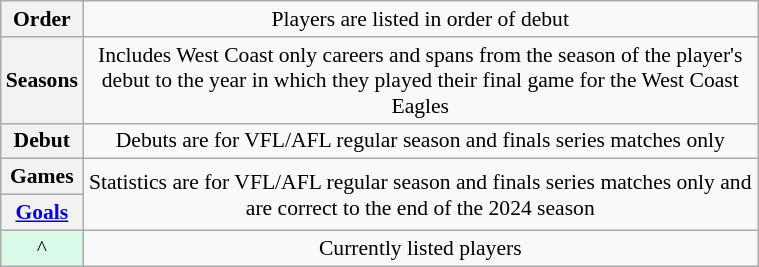<table class="wikitable plainrowheaders"  style="font-size:90%; text-align:center; width:40%;">
<tr>
<th scope="row" style="text-align:center;">Order</th>
<td>Players are listed in order of debut</td>
</tr>
<tr>
<th scope="row" style="text-align:center;">Seasons</th>
<td>Includes West Coast only careers and spans from the season of the player's debut to the year in which they played their final game for the West Coast Eagles</td>
</tr>
<tr>
<th scope="row" style="text-align:center;">Debut</th>
<td>Debuts are for VFL/AFL regular season and finals series matches only</td>
</tr>
<tr>
<th scope="row" style="text-align:center;">Games</th>
<td rowspan="2">Statistics are for VFL/AFL regular season and finals series matches only and are correct to the end of the 2024 season</td>
</tr>
<tr>
<th scope="row" style="text-align:center;"><a href='#'>Goals</a></th>
</tr>
<tr>
<td scope="row" style="text-align:center; background:#D9F9E9;">^</td>
<td>Currently listed players</td>
</tr>
</table>
